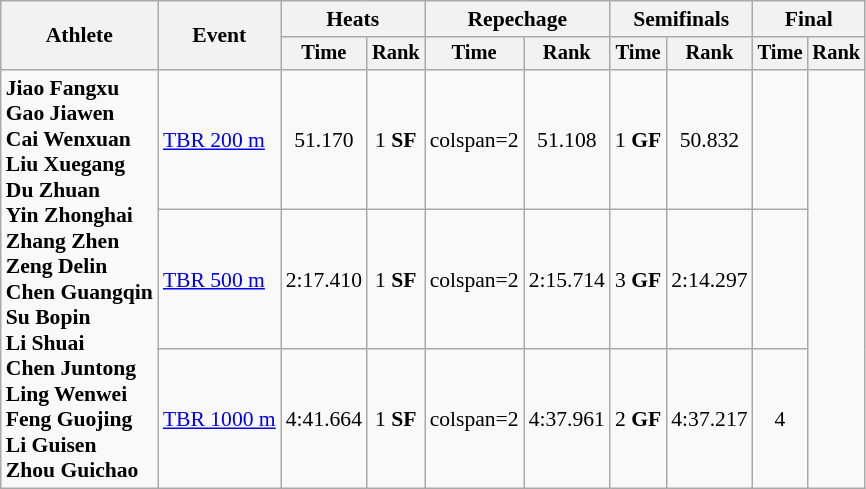<table class="wikitable" style="text-align:center; font-size:90%">
<tr>
<th rowspan="2">Athlete</th>
<th rowspan="2">Event</th>
<th colspan="2">Heats</th>
<th colspan="2">Repechage</th>
<th colspan="2">Semifinals</th>
<th colspan="2">Final</th>
</tr>
<tr style=font-size:95%>
<th>Time</th>
<th>Rank</th>
<th>Time</th>
<th>Rank</th>
<th>Time</th>
<th>Rank</th>
<th>Time</th>
<th>Rank</th>
</tr>
<tr>
<td align=left rowspan=3><strong>Jiao Fangxu<br>Gao Jiawen<br>Cai Wenxuan<br>Liu Xuegang<br>Du Zhuan<br>Yin Zhonghai<br>Zhang Zhen<br>Zeng Delin<br>Chen Guangqin<br>Su Bopin<br>Li Shuai<br>Chen Juntong<br>Ling Wenwei<br>Feng Guojing<br>Li Guisen<br>Zhou Guichao</strong></td>
<td align=left><a href='#'>TBR 200 m</a></td>
<td>51.170</td>
<td>1 <strong>SF</strong></td>
<td>colspan=2 </td>
<td>51.108</td>
<td>1 <strong>GF</strong></td>
<td>50.832</td>
<td></td>
</tr>
<tr>
<td align=left><a href='#'>TBR 500 m</a></td>
<td>2:17.410</td>
<td>1 <strong>SF</strong></td>
<td>colspan=2 </td>
<td>2:15.714</td>
<td>3 <strong>GF</strong></td>
<td>2:14.297</td>
<td></td>
</tr>
<tr>
<td align=left><a href='#'>TBR 1000 m</a></td>
<td>4:41.664</td>
<td>1 <strong>SF</strong></td>
<td>colspan=2 </td>
<td>4:37.961</td>
<td>2 <strong>GF</strong></td>
<td>4:37.217</td>
<td>4</td>
</tr>
</table>
